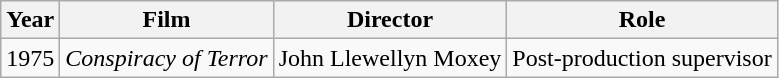<table class="wikitable">
<tr>
<th>Year</th>
<th>Film</th>
<th>Director</th>
<th>Role</th>
</tr>
<tr>
<td>1975</td>
<td><em>Conspiracy of Terror</em></td>
<td>John Llewellyn Moxey</td>
<td>Post-production supervisor</td>
</tr>
</table>
